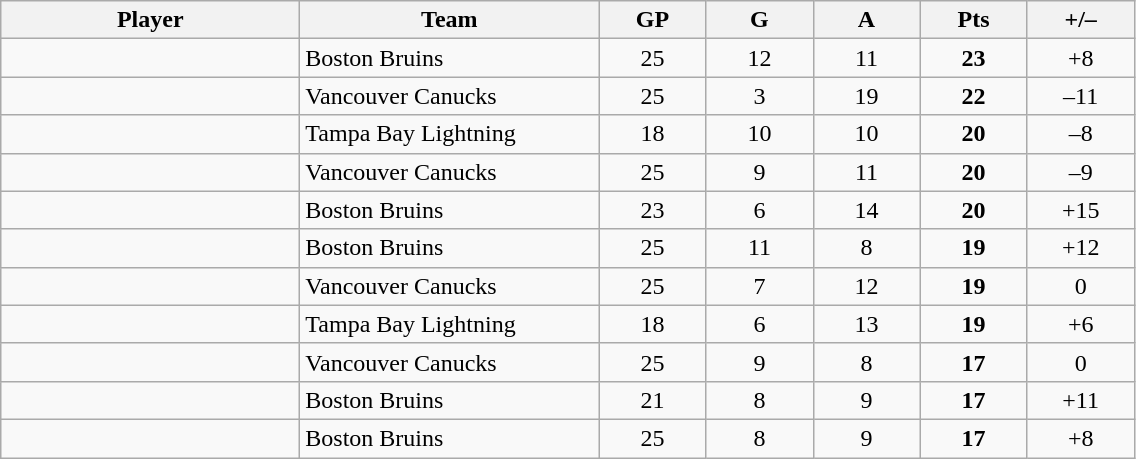<table style="padding:3px; border-spacing:0; text-align:center;" class="wikitable sortable">
<tr>
<th style="width:12em">Player</th>
<th style="width:12em">Team</th>
<th style="width:4em">GP</th>
<th style="width:4em">G</th>
<th style="width:4em">A</th>
<th style="width:4em">Pts</th>
<th style="width:4em">+/–</th>
</tr>
<tr>
<td align=left></td>
<td align=left>Boston Bruins</td>
<td>25</td>
<td>12</td>
<td>11</td>
<td><strong>23</strong></td>
<td>+8</td>
</tr>
<tr>
<td align=left></td>
<td align=left>Vancouver Canucks</td>
<td>25</td>
<td>3</td>
<td>19</td>
<td><strong>22</strong></td>
<td>–11</td>
</tr>
<tr>
<td align=left></td>
<td align=left>Tampa Bay Lightning</td>
<td>18</td>
<td>10</td>
<td>10</td>
<td><strong>20</strong></td>
<td>–8</td>
</tr>
<tr>
<td align=left></td>
<td align=left>Vancouver Canucks</td>
<td>25</td>
<td>9</td>
<td>11</td>
<td><strong>20</strong></td>
<td>–9</td>
</tr>
<tr>
<td align=left></td>
<td align=left>Boston Bruins</td>
<td>23</td>
<td>6</td>
<td>14</td>
<td><strong>20</strong></td>
<td>+15</td>
</tr>
<tr>
<td align=left></td>
<td align=left>Boston Bruins</td>
<td>25</td>
<td>11</td>
<td>8</td>
<td><strong>19</strong></td>
<td>+12</td>
</tr>
<tr>
<td align=left></td>
<td align=left>Vancouver Canucks</td>
<td>25</td>
<td>7</td>
<td>12</td>
<td><strong>19</strong></td>
<td>0</td>
</tr>
<tr>
<td align=left></td>
<td align=left>Tampa Bay Lightning</td>
<td>18</td>
<td>6</td>
<td>13</td>
<td><strong>19</strong></td>
<td>+6</td>
</tr>
<tr>
<td align=left></td>
<td align=left>Vancouver Canucks</td>
<td>25</td>
<td>9</td>
<td>8</td>
<td><strong>17</strong></td>
<td>0</td>
</tr>
<tr>
<td align=left></td>
<td align=left>Boston Bruins</td>
<td>21</td>
<td>8</td>
<td>9</td>
<td><strong>17</strong></td>
<td>+11</td>
</tr>
<tr>
<td align=left></td>
<td align=left>Boston Bruins</td>
<td>25</td>
<td>8</td>
<td>9</td>
<td><strong>17</strong></td>
<td>+8</td>
</tr>
</table>
